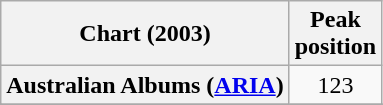<table class="wikitable sortable plainrowheaders" style="text-align:center">
<tr>
<th scope="col">Chart (2003)</th>
<th scope="col">Peak<br>position</th>
</tr>
<tr>
<th scope="row">Australian Albums (<a href='#'>ARIA</a>)</th>
<td align="center">123</td>
</tr>
<tr>
</tr>
<tr>
</tr>
<tr>
</tr>
<tr>
</tr>
<tr>
</tr>
<tr>
</tr>
</table>
